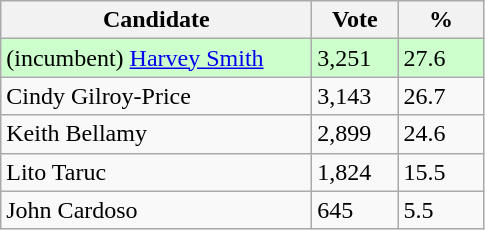<table class="wikitable">
<tr>
<th bgcolor="#DDDDFF" width="200px">Candidate</th>
<th bgcolor="#DDDDFF" width="50px">Vote</th>
<th bgcolor="#DDDDFF" width="50px">%</th>
</tr>
<tr style="text-align:left; background:#cfc;">
<td>(incumbent) <a href='#'>Harvey Smith</a></td>
<td>3,251</td>
<td>27.6</td>
</tr>
<tr>
<td>Cindy Gilroy-Price</td>
<td>3,143</td>
<td>26.7</td>
</tr>
<tr>
<td>Keith Bellamy</td>
<td>2,899</td>
<td>24.6</td>
</tr>
<tr>
<td>Lito Taruc</td>
<td>1,824</td>
<td>15.5</td>
</tr>
<tr>
<td>John Cardoso</td>
<td>645</td>
<td>5.5</td>
</tr>
</table>
